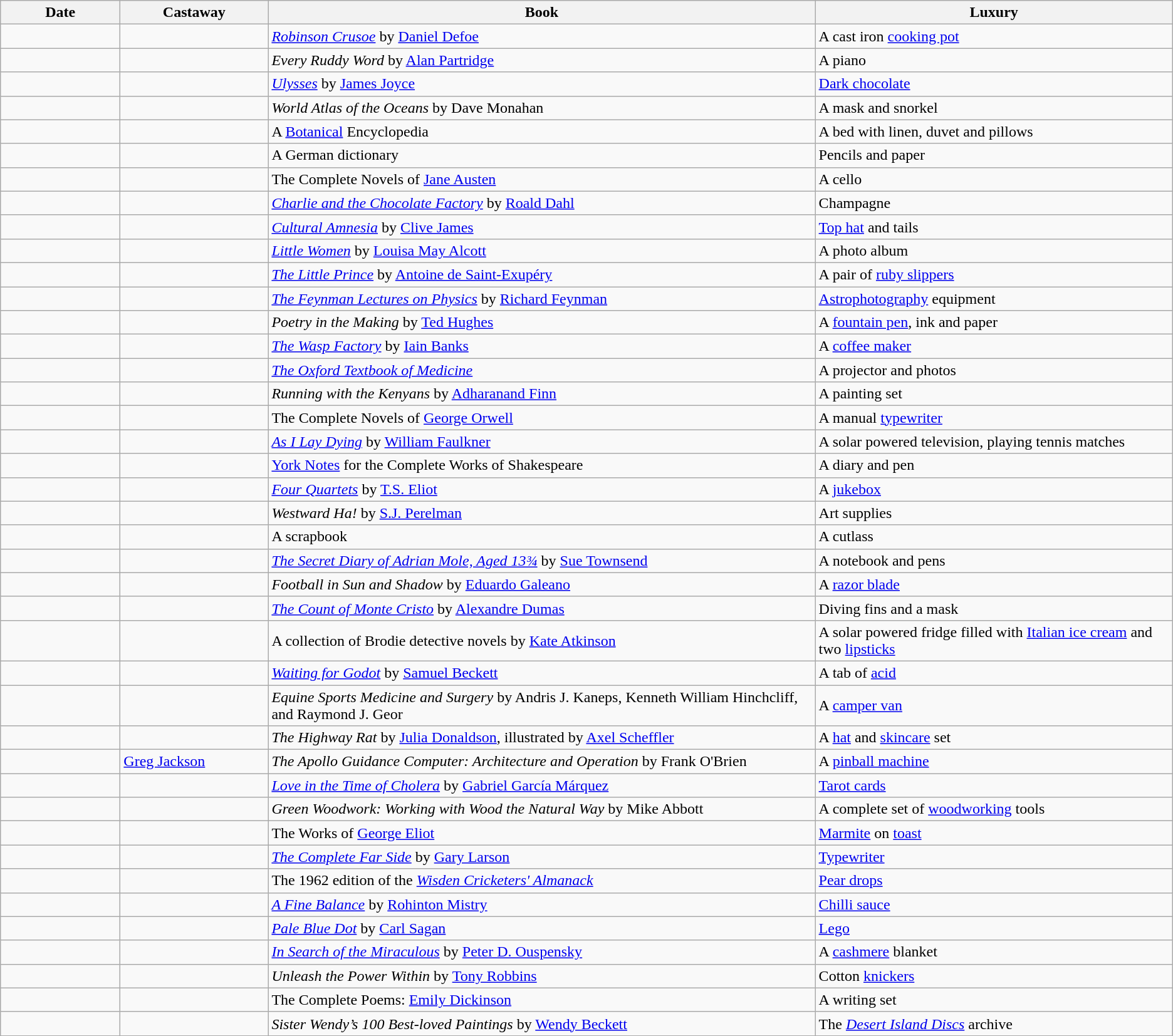<table class="wikitable sortable">
<tr>
<th style="width:120px;">Date</th>
<th style="width:150px;">Castaway</th>
<th>Book</th>
<th>Luxury</th>
</tr>
<tr>
<td></td>
<td></td>
<td><em><a href='#'>Robinson Crusoe</a></em> by <a href='#'>Daniel Defoe</a></td>
<td>A cast iron <a href='#'>cooking pot</a></td>
</tr>
<tr>
<td></td>
<td></td>
<td><em>Every Ruddy Word</em> by <a href='#'>Alan Partridge</a></td>
<td>A piano</td>
</tr>
<tr>
<td></td>
<td></td>
<td><em><a href='#'>Ulysses</a></em> by <a href='#'>James Joyce</a></td>
<td><a href='#'>Dark chocolate</a></td>
</tr>
<tr>
<td></td>
<td></td>
<td><em>World Atlas of the Oceans</em> by Dave Monahan</td>
<td>A mask and snorkel</td>
</tr>
<tr>
<td></td>
<td></td>
<td>A <a href='#'>Botanical</a> Encyclopedia</td>
<td>A bed with linen, duvet and pillows</td>
</tr>
<tr>
<td></td>
<td></td>
<td>A German dictionary</td>
<td>Pencils and paper</td>
</tr>
<tr>
<td></td>
<td></td>
<td>The Complete Novels of <a href='#'>Jane Austen</a></td>
<td>A cello</td>
</tr>
<tr>
<td></td>
<td></td>
<td><em><a href='#'>Charlie and the Chocolate Factory</a></em> by <a href='#'>Roald Dahl</a></td>
<td>Champagne</td>
</tr>
<tr>
<td></td>
<td></td>
<td><em><a href='#'>Cultural Amnesia</a></em> by <a href='#'>Clive James</a></td>
<td><a href='#'>Top hat</a> and tails</td>
</tr>
<tr>
<td></td>
<td></td>
<td><em><a href='#'>Little Women</a></em> by <a href='#'>Louisa May Alcott</a></td>
<td>A photo album</td>
</tr>
<tr>
<td></td>
<td></td>
<td><em><a href='#'>The Little Prince</a></em> by <a href='#'>Antoine de Saint-Exupéry</a></td>
<td>A pair of <a href='#'>ruby slippers</a></td>
</tr>
<tr>
<td></td>
<td></td>
<td><em><a href='#'>The Feynman Lectures on Physics</a></em> by <a href='#'>Richard Feynman</a></td>
<td><a href='#'>Astrophotography</a> equipment</td>
</tr>
<tr>
<td></td>
<td></td>
<td><em>Poetry in the Making</em> by <a href='#'>Ted Hughes</a></td>
<td>A <a href='#'>fountain pen</a>, ink and paper</td>
</tr>
<tr>
<td></td>
<td></td>
<td><em><a href='#'>The Wasp Factory</a></em> by <a href='#'>Iain Banks</a></td>
<td>A <a href='#'>coffee maker</a></td>
</tr>
<tr>
<td></td>
<td></td>
<td><em><a href='#'>The Oxford Textbook of Medicine</a></em></td>
<td>A projector and photos</td>
</tr>
<tr>
<td></td>
<td></td>
<td><em>Running with the Kenyans</em> by <a href='#'>Adharanand Finn</a></td>
<td>A painting set</td>
</tr>
<tr>
<td></td>
<td></td>
<td>The Complete Novels of <a href='#'>George Orwell</a></td>
<td>A manual <a href='#'>typewriter</a></td>
</tr>
<tr>
<td></td>
<td></td>
<td><em><a href='#'>As I Lay Dying</a></em> by <a href='#'>William Faulkner</a></td>
<td>A solar powered television, playing tennis matches</td>
</tr>
<tr>
<td></td>
<td></td>
<td><a href='#'>York Notes</a> for the Complete Works of Shakespeare</td>
<td>A diary and pen</td>
</tr>
<tr>
<td></td>
<td></td>
<td><em><a href='#'>Four Quartets</a></em> by <a href='#'>T.S. Eliot</a></td>
<td>A <a href='#'>jukebox</a></td>
</tr>
<tr>
<td></td>
<td></td>
<td><em>Westward Ha!</em> by <a href='#'>S.J. Perelman</a></td>
<td>Art supplies</td>
</tr>
<tr>
<td></td>
<td></td>
<td>A scrapbook</td>
<td>A cutlass</td>
</tr>
<tr>
<td></td>
<td></td>
<td><em><a href='#'>The Secret Diary of Adrian Mole, Aged 13¾</a></em> by <a href='#'>Sue Townsend</a></td>
<td>A notebook and pens</td>
</tr>
<tr>
<td></td>
<td></td>
<td><em>Football in Sun and Shadow</em> by <a href='#'>Eduardo Galeano</a></td>
<td>A <a href='#'>razor blade</a></td>
</tr>
<tr>
<td></td>
<td></td>
<td><em><a href='#'>The Count of Monte Cristo</a></em> by <a href='#'>Alexandre Dumas</a></td>
<td>Diving fins and a mask</td>
</tr>
<tr>
<td></td>
<td></td>
<td>A collection of Brodie detective novels by <a href='#'>Kate Atkinson</a></td>
<td>A solar powered fridge filled with <a href='#'>Italian ice cream</a> and two <a href='#'>lipsticks</a></td>
</tr>
<tr>
<td></td>
<td></td>
<td><em><a href='#'>Waiting for Godot</a></em> by <a href='#'>Samuel Beckett</a></td>
<td>A tab of <a href='#'>acid</a></td>
</tr>
<tr>
<td></td>
<td></td>
<td><em>Equine Sports Medicine and Surgery</em> by Andris J. Kaneps, Kenneth William Hinchcliff, and Raymond J. Geor</td>
<td>A <a href='#'>camper van</a></td>
</tr>
<tr>
<td></td>
<td></td>
<td><em>The Highway Rat</em> by <a href='#'>Julia Donaldson</a>, illustrated by <a href='#'>Axel Scheffler</a></td>
<td>A <a href='#'>hat</a> and <a href='#'>skincare</a> set</td>
</tr>
<tr>
<td></td>
<td><a href='#'>Greg Jackson</a></td>
<td><em>The Apollo Guidance Computer: Architecture and Operation</em> by Frank O'Brien</td>
<td>A <a href='#'>pinball machine</a></td>
</tr>
<tr>
<td></td>
<td></td>
<td><em><a href='#'>Love in the Time of Cholera</a></em> by <a href='#'>Gabriel García Márquez</a></td>
<td><a href='#'>Tarot cards</a></td>
</tr>
<tr>
<td></td>
<td></td>
<td><em>Green Woodwork: Working with Wood the Natural Way</em> by Mike Abbott</td>
<td>A complete set of <a href='#'>woodworking</a> tools</td>
</tr>
<tr>
<td></td>
<td></td>
<td>The Works of <a href='#'>George Eliot</a></td>
<td><a href='#'>Marmite</a> on <a href='#'>toast</a></td>
</tr>
<tr>
<td></td>
<td></td>
<td><em><a href='#'>The Complete Far Side</a></em> by <a href='#'>Gary Larson</a></td>
<td><a href='#'>Typewriter</a></td>
</tr>
<tr>
<td></td>
<td></td>
<td>The 1962 edition of the <em><a href='#'>Wisden Cricketers' Almanack</a></em></td>
<td><a href='#'>Pear drops</a></td>
</tr>
<tr>
<td></td>
<td></td>
<td><em><a href='#'>A Fine Balance</a></em> by <a href='#'>Rohinton Mistry</a></td>
<td><a href='#'>Chilli sauce</a></td>
</tr>
<tr>
<td></td>
<td></td>
<td><em><a href='#'>Pale Blue Dot</a></em> by <a href='#'>Carl Sagan</a></td>
<td><a href='#'>Lego</a></td>
</tr>
<tr>
<td></td>
<td></td>
<td><em><a href='#'>In Search of the Miraculous</a></em> by <a href='#'>Peter D. Ouspensky</a></td>
<td>A <a href='#'>cashmere</a> blanket</td>
</tr>
<tr>
<td></td>
<td></td>
<td><em>Unleash the Power Within</em> by <a href='#'>Tony Robbins</a></td>
<td>Cotton <a href='#'>knickers</a></td>
</tr>
<tr>
<td></td>
<td></td>
<td>The Complete Poems: <a href='#'>Emily Dickinson</a></td>
<td>A writing set</td>
</tr>
<tr>
<td></td>
<td></td>
<td><em>Sister Wendy’s 100 Best-loved Paintings</em> by <a href='#'>Wendy Beckett</a></td>
<td>The <em><a href='#'>Desert Island Discs</a></em> archive</td>
</tr>
</table>
